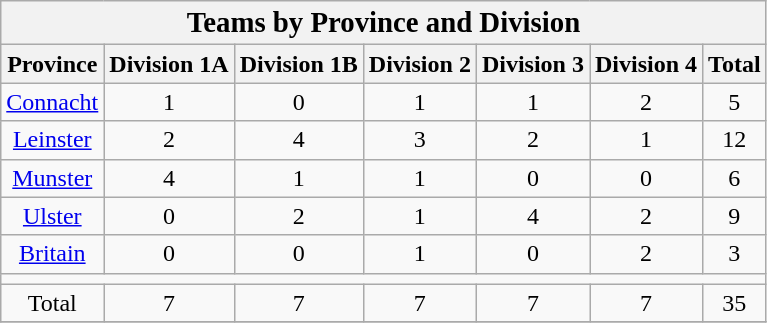<table class="wikitable" style="text-align:center">
<tr>
<th colspan=7><big>Teams by Province and Division</big></th>
</tr>
<tr>
<th>Province</th>
<th>Division 1A</th>
<th>Division 1B</th>
<th>Division 2</th>
<th>Division 3</th>
<th>Division 4</th>
<th>Total</th>
</tr>
<tr>
<td><a href='#'>Connacht</a></td>
<td>1</td>
<td>0</td>
<td>1</td>
<td>1</td>
<td>2</td>
<td>5</td>
</tr>
<tr>
<td><a href='#'>Leinster</a></td>
<td>2</td>
<td>4</td>
<td>3</td>
<td>2</td>
<td>1</td>
<td>12</td>
</tr>
<tr>
<td><a href='#'>Munster</a></td>
<td>4</td>
<td>1</td>
<td>1</td>
<td>0</td>
<td>0</td>
<td>6</td>
</tr>
<tr>
<td><a href='#'>Ulster</a></td>
<td>0</td>
<td>2</td>
<td>1</td>
<td>4</td>
<td>2</td>
<td>9</td>
</tr>
<tr>
<td><a href='#'>Britain</a></td>
<td>0</td>
<td>0</td>
<td>1</td>
<td>0</td>
<td>2</td>
<td>3</td>
</tr>
<tr>
<td colspan=7></td>
</tr>
<tr>
<td>Total</td>
<td>7</td>
<td>7</td>
<td>7</td>
<td>7</td>
<td>7</td>
<td>35</td>
</tr>
<tr>
</tr>
</table>
